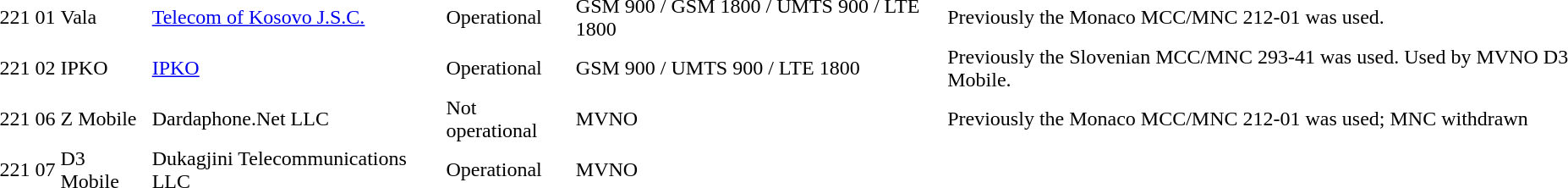<table>
<tr>
<td>221</td>
<td>01</td>
<td>Vala</td>
<td><a href='#'>Telecom of Kosovo J.S.C.</a></td>
<td>Operational</td>
<td>GSM 900 / GSM 1800 / UMTS 900 / LTE 1800</td>
<td>Previously the Monaco MCC/MNC 212-01 was used.</td>
</tr>
<tr>
<td>221</td>
<td>02</td>
<td>IPKO</td>
<td><a href='#'>IPKO</a></td>
<td>Operational</td>
<td>GSM 900 / UMTS 900 / LTE 1800</td>
<td>Previously the Slovenian MCC/MNC 293-41 was used. Used by MVNO D3 Mobile.</td>
</tr>
<tr>
<td>221</td>
<td>06</td>
<td>Z Mobile</td>
<td>Dardaphone.Net LLC</td>
<td>Not operational</td>
<td>MVNO</td>
<td>Previously the Monaco MCC/MNC 212-01 was used; MNC withdrawn</td>
</tr>
<tr>
<td>221</td>
<td>07</td>
<td>D3 Mobile</td>
<td>Dukagjini Telecommunications LLC</td>
<td>Operational</td>
<td>MVNO</td>
<td></td>
</tr>
</table>
